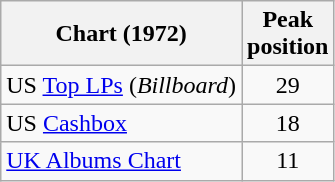<table class="wikitable">
<tr>
<th>Chart (1972)</th>
<th>Peak<br>position</th>
</tr>
<tr>
<td>US <a href='#'>Top LPs</a> (<em>Billboard</em>)</td>
<td align="center">29</td>
</tr>
<tr>
<td>US <a href='#'>Cashbox</a></td>
<td align="center">18</td>
</tr>
<tr>
<td><a href='#'>UK Albums Chart</a></td>
<td align="center">11</td>
</tr>
</table>
